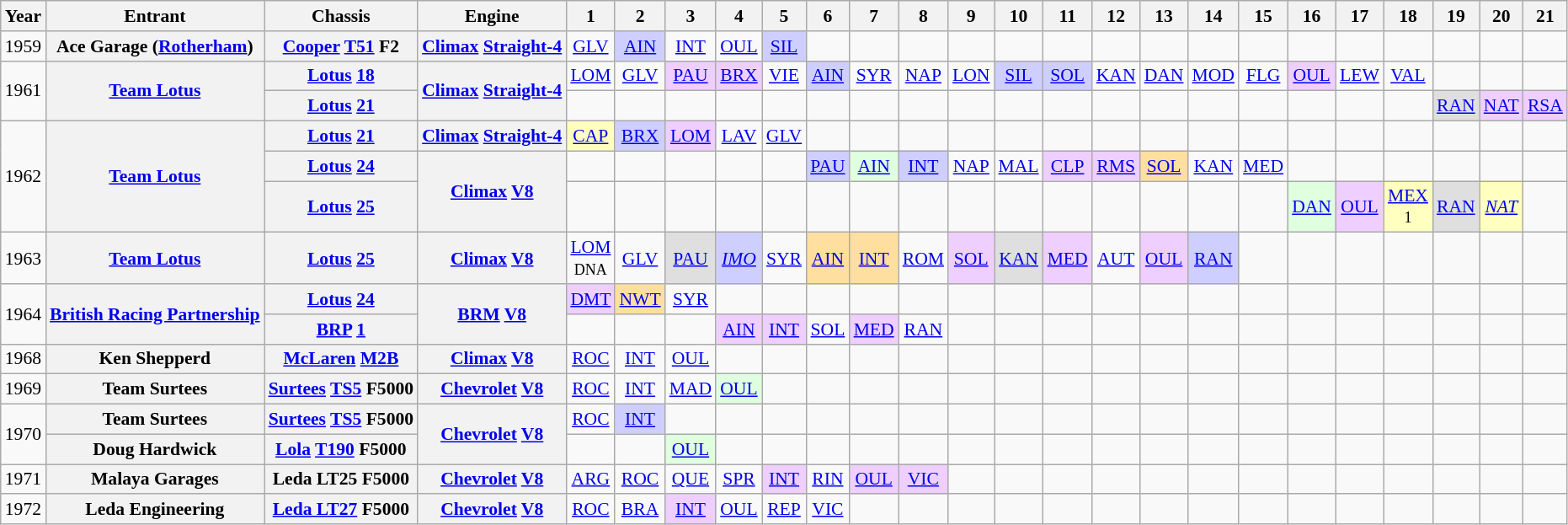<table class="wikitable" style="text-align:center; font-size:90%">
<tr>
<th>Year</th>
<th>Entrant</th>
<th>Chassis</th>
<th>Engine</th>
<th>1</th>
<th>2</th>
<th>3</th>
<th>4</th>
<th>5</th>
<th>6</th>
<th>7</th>
<th>8</th>
<th>9</th>
<th>10</th>
<th>11</th>
<th>12</th>
<th>13</th>
<th>14</th>
<th>15</th>
<th>16</th>
<th>17</th>
<th>18</th>
<th>19</th>
<th>20</th>
<th>21</th>
</tr>
<tr>
<td>1959</td>
<th>Ace Garage (<a href='#'>Rotherham</a>)</th>
<th><a href='#'>Cooper</a> <a href='#'>T51</a> F2</th>
<th><a href='#'>Climax</a> <a href='#'>Straight-4</a></th>
<td><a href='#'>GLV</a></td>
<td style="background:#CFCFFF;"><a href='#'>AIN</a><br></td>
<td><a href='#'>INT</a></td>
<td><a href='#'>OUL</a></td>
<td style="background:#CFCFFF;"><a href='#'>SIL</a><br></td>
<td></td>
<td></td>
<td></td>
<td></td>
<td></td>
<td></td>
<td></td>
<td></td>
<td></td>
<td></td>
<td></td>
<td></td>
<td></td>
<td></td>
<td></td>
<td></td>
</tr>
<tr>
<td rowspan="2">1961</td>
<th rowspan="2"><a href='#'>Team Lotus</a></th>
<th><a href='#'>Lotus</a> <a href='#'>18</a></th>
<th rowspan="2"><a href='#'>Climax</a> <a href='#'>Straight-4</a></th>
<td><a href='#'>LOM</a></td>
<td><a href='#'>GLV</a></td>
<td style="background:#EFCFFF;"><a href='#'>PAU</a><br></td>
<td style="background:#EFCFFF;"><a href='#'>BRX</a><br></td>
<td><a href='#'>VIE</a></td>
<td style="background:#CFCFFF;"><a href='#'>AIN</a><br></td>
<td><a href='#'>SYR</a></td>
<td><a href='#'>NAP</a></td>
<td><a href='#'>LON</a></td>
<td style="background:#CFCFFF;"><a href='#'>SIL</a><br></td>
<td style="background:#CFCFFF;"><a href='#'>SOL</a><br></td>
<td><a href='#'>KAN</a></td>
<td><a href='#'>DAN</a></td>
<td><a href='#'>MOD</a></td>
<td><a href='#'>FLG</a></td>
<td style="background:#EFCFFF;"><a href='#'>OUL</a><br></td>
<td><a href='#'>LEW</a></td>
<td><a href='#'>VAL</a></td>
<td></td>
<td></td>
<td></td>
</tr>
<tr>
<th><a href='#'>Lotus</a> <a href='#'>21</a></th>
<td></td>
<td></td>
<td></td>
<td></td>
<td></td>
<td></td>
<td></td>
<td></td>
<td></td>
<td></td>
<td></td>
<td></td>
<td></td>
<td></td>
<td></td>
<td></td>
<td></td>
<td></td>
<td style="background:#DFDFDF;"><a href='#'>RAN</a><br></td>
<td style="background:#EFCFFF;"><a href='#'>NAT</a><br></td>
<td style="background:#EFCFFF;"><a href='#'>RSA</a><br></td>
</tr>
<tr>
<td rowspan="3">1962</td>
<th rowspan="3"><a href='#'>Team Lotus</a></th>
<th><a href='#'>Lotus</a> <a href='#'>21</a></th>
<th><a href='#'>Climax</a> <a href='#'>Straight-4</a></th>
<td style="background:#FFFFBF;"><a href='#'>CAP</a><br></td>
<td style="background:#CFCFFF;"><a href='#'>BRX</a><br></td>
<td style="background:#EFCFFF;"><a href='#'>LOM</a><br></td>
<td><a href='#'>LAV</a></td>
<td><a href='#'>GLV</a></td>
<td></td>
<td></td>
<td></td>
<td></td>
<td></td>
<td></td>
<td></td>
<td></td>
<td></td>
<td></td>
<td></td>
<td></td>
<td></td>
<td></td>
<td></td>
<td></td>
</tr>
<tr>
<th><a href='#'>Lotus</a> <a href='#'>24</a></th>
<th rowspan="2"><a href='#'>Climax</a> <a href='#'>V8</a></th>
<td></td>
<td></td>
<td></td>
<td></td>
<td></td>
<td style="background:#CFCFFF;"><a href='#'>PAU</a><br></td>
<td style="background:#DFFFDF;"><a href='#'>AIN</a><br></td>
<td style="background:#CFCFFF;"><a href='#'>INT</a><br></td>
<td><a href='#'>NAP</a></td>
<td><a href='#'>MAL</a></td>
<td style="background:#EFCFFF;"><a href='#'>CLP</a><br></td>
<td style="background:#EFCFFF;"><a href='#'>RMS</a><br></td>
<td style="background:#FFDF9F;"><a href='#'>SOL</a><br></td>
<td><a href='#'>KAN</a></td>
<td><a href='#'>MED</a></td>
<td></td>
<td></td>
<td></td>
<td></td>
<td></td>
<td></td>
</tr>
<tr>
<th><a href='#'>Lotus</a> <a href='#'>25</a></th>
<td></td>
<td></td>
<td></td>
<td></td>
<td></td>
<td></td>
<td></td>
<td></td>
<td></td>
<td></td>
<td></td>
<td></td>
<td></td>
<td></td>
<td></td>
<td style="background:#DFFFDF;"><a href='#'>DAN</a><br></td>
<td style="background:#EFCFFF;"><a href='#'>OUL</a><br></td>
<td style="background:#FFFFBF;"><a href='#'>MEX</a><br><small>1</small></td>
<td style="background:#DFDFDF;"><a href='#'>RAN</a><br></td>
<td style="background:#FFFFBF;"><em><a href='#'>NAT</a></em><br></td>
<td></td>
</tr>
<tr>
<td>1963</td>
<th><a href='#'>Team Lotus</a></th>
<th><a href='#'>Lotus</a> <a href='#'>25</a></th>
<th><a href='#'>Climax</a> <a href='#'>V8</a></th>
<td><a href='#'>LOM</a><br><small>DNA</small></td>
<td><a href='#'>GLV</a></td>
<td style="background:#DFDFDF;"><a href='#'>PAU</a><br></td>
<td style="background:#CFCFFF;"><em><a href='#'>IMO</a></em><br></td>
<td><a href='#'>SYR</a><br></td>
<td style="background:#FFDF9F;"><a href='#'>AIN</a><br></td>
<td style="background:#FFDF9F;"><a href='#'>INT</a><br></td>
<td><a href='#'>ROM</a></td>
<td style="background:#EFCFFF;"><a href='#'>SOL</a><br></td>
<td style="background:#DFDFDF;"><a href='#'>KAN</a><br></td>
<td style="background:#EFCFFF;"><a href='#'>MED</a><br></td>
<td><a href='#'>AUT</a></td>
<td style="background:#EFCFFF;"><a href='#'>OUL</a><br></td>
<td style="background:#CFCFFF;"><a href='#'>RAN</a><br></td>
<td></td>
<td></td>
<td></td>
<td></td>
<td></td>
<td></td>
<td></td>
</tr>
<tr>
<td rowspan="2">1964</td>
<th rowspan="2"><a href='#'>British Racing Partnership</a></th>
<th><a href='#'>Lotus</a> <a href='#'>24</a></th>
<th rowspan="2"><a href='#'>BRM</a> <a href='#'>V8</a></th>
<td style="background:#EFCFFF;"><a href='#'>DMT</a><br></td>
<td style="background:#FFDF9F;"><a href='#'>NWT</a><br></td>
<td><a href='#'>SYR</a></td>
<td></td>
<td></td>
<td></td>
<td></td>
<td></td>
<td></td>
<td></td>
<td></td>
<td></td>
<td></td>
<td></td>
<td></td>
<td></td>
<td></td>
<td></td>
<td></td>
<td></td>
<td></td>
</tr>
<tr>
<th><a href='#'>BRP</a> <a href='#'>1</a></th>
<td></td>
<td></td>
<td></td>
<td style="background:#EFCFFF;"><a href='#'>AIN</a><br></td>
<td style="background:#EFCFFF;"><a href='#'>INT</a><br></td>
<td><a href='#'>SOL</a></td>
<td style="background:#EFCFFF;"><a href='#'>MED</a><br></td>
<td><a href='#'>RAN</a></td>
<td></td>
<td></td>
<td></td>
<td></td>
<td></td>
<td></td>
<td></td>
<td></td>
<td></td>
<td></td>
<td></td>
<td></td>
<td></td>
</tr>
<tr>
<td>1968</td>
<th>Ken Shepperd</th>
<th><a href='#'>McLaren</a> <a href='#'>M2B</a></th>
<th><a href='#'>Climax</a> <a href='#'>V8</a></th>
<td><a href='#'>ROC</a></td>
<td><a href='#'>INT</a><br></td>
<td><a href='#'>OUL</a></td>
<td></td>
<td></td>
<td></td>
<td></td>
<td></td>
<td></td>
<td></td>
<td></td>
<td></td>
<td></td>
<td></td>
<td></td>
<td></td>
<td></td>
<td></td>
<td></td>
<td></td>
<td></td>
</tr>
<tr>
<td>1969</td>
<th>Team Surtees</th>
<th><a href='#'>Surtees</a> <a href='#'>TS5</a> F5000</th>
<th><a href='#'>Chevrolet</a> <a href='#'>V8</a></th>
<td><a href='#'>ROC</a></td>
<td><a href='#'>INT</a></td>
<td><a href='#'>MAD</a></td>
<td style="background:#DFFFDF;"><a href='#'>OUL</a><br></td>
<td></td>
<td></td>
<td></td>
<td></td>
<td></td>
<td></td>
<td></td>
<td></td>
<td></td>
<td></td>
<td></td>
<td></td>
<td></td>
<td></td>
<td></td>
<td></td>
<td></td>
</tr>
<tr>
<td rowspan="2">1970</td>
<th>Team Surtees</th>
<th><a href='#'>Surtees</a> <a href='#'>TS5</a> F5000</th>
<th rowspan="2"><a href='#'>Chevrolet</a> <a href='#'>V8</a></th>
<td><a href='#'>ROC</a></td>
<td style="background:#CFCFFF;"><a href='#'>INT</a><br></td>
<td></td>
<td></td>
<td></td>
<td></td>
<td></td>
<td></td>
<td></td>
<td></td>
<td></td>
<td></td>
<td></td>
<td></td>
<td></td>
<td></td>
<td></td>
<td></td>
<td></td>
<td></td>
<td></td>
</tr>
<tr>
<th>Doug Hardwick</th>
<th><a href='#'>Lola</a> <a href='#'>T190</a> F5000</th>
<td></td>
<td></td>
<td style="background:#DFFFDF;"><a href='#'>OUL</a><br></td>
<td></td>
<td></td>
<td></td>
<td></td>
<td></td>
<td></td>
<td></td>
<td></td>
<td></td>
<td></td>
<td></td>
<td></td>
<td></td>
<td></td>
<td></td>
<td></td>
<td></td>
<td></td>
</tr>
<tr>
<td>1971</td>
<th>Malaya Garages</th>
<th>Leda LT25 F5000</th>
<th><a href='#'>Chevrolet</a> <a href='#'>V8</a></th>
<td><a href='#'>ARG</a></td>
<td><a href='#'>ROC</a></td>
<td><a href='#'>QUE</a></td>
<td><a href='#'>SPR</a></td>
<td style="background:#EFCFFF;"><a href='#'>INT</a><br></td>
<td><a href='#'>RIN</a></td>
<td style="background:#EFCFFF;"><a href='#'>OUL</a><br></td>
<td style="background:#EFCFFF;"><a href='#'>VIC</a><br></td>
<td></td>
<td></td>
<td></td>
<td></td>
<td></td>
<td></td>
<td></td>
<td></td>
<td></td>
<td></td>
<td></td>
<td></td>
<td></td>
</tr>
<tr>
<td>1972</td>
<th>Leda Engineering</th>
<th><a href='#'>Leda LT27</a> F5000</th>
<th><a href='#'>Chevrolet</a> <a href='#'>V8</a></th>
<td><a href='#'>ROC</a></td>
<td><a href='#'>BRA</a></td>
<td style="background:#EFCFFF;"><a href='#'>INT</a><br></td>
<td><a href='#'>OUL</a></td>
<td><a href='#'>REP</a></td>
<td><a href='#'>VIC</a></td>
<td></td>
<td></td>
<td></td>
<td></td>
<td></td>
<td></td>
<td></td>
<td></td>
<td></td>
<td></td>
<td></td>
<td></td>
<td></td>
<td></td>
<td></td>
</tr>
</table>
